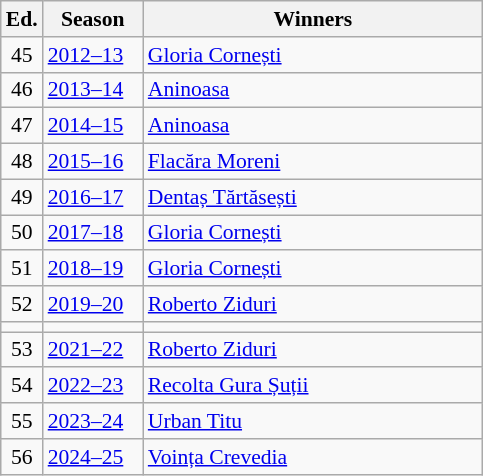<table class="wikitable" style="font-size:90%">
<tr>
<th><abbr>Ed.</abbr></th>
<th width="60">Season</th>
<th width="220">Winners</th>
</tr>
<tr>
<td align=center>45</td>
<td><a href='#'>2012–13</a></td>
<td><a href='#'>Gloria Cornești</a></td>
</tr>
<tr>
<td align=center>46</td>
<td><a href='#'>2013–14</a></td>
<td><a href='#'>Aninoasa</a></td>
</tr>
<tr>
<td align=center>47</td>
<td><a href='#'>2014–15</a></td>
<td><a href='#'>Aninoasa</a></td>
</tr>
<tr>
<td align=center>48</td>
<td><a href='#'>2015–16</a></td>
<td><a href='#'>Flacăra Moreni</a></td>
</tr>
<tr>
<td align=center>49</td>
<td><a href='#'>2016–17</a></td>
<td><a href='#'>Dentaș Tărtăsești</a></td>
</tr>
<tr>
<td align=center>50</td>
<td><a href='#'>2017–18</a></td>
<td><a href='#'>Gloria Cornești</a></td>
</tr>
<tr>
<td align=center>51</td>
<td><a href='#'>2018–19</a></td>
<td><a href='#'>Gloria Cornești</a></td>
</tr>
<tr>
<td align=center>52</td>
<td><a href='#'>2019–20</a></td>
<td><a href='#'>Roberto Ziduri</a></td>
</tr>
<tr>
<td align=center></td>
<td></td>
<td></td>
</tr>
<tr>
<td align=center>53</td>
<td><a href='#'>2021–22</a></td>
<td><a href='#'>Roberto Ziduri</a></td>
</tr>
<tr>
<td align=center>54</td>
<td><a href='#'>2022–23</a></td>
<td><a href='#'>Recolta Gura Șuții</a></td>
</tr>
<tr>
<td align=center>55</td>
<td><a href='#'>2023–24</a></td>
<td><a href='#'>Urban Titu</a></td>
</tr>
<tr>
<td align=center>56</td>
<td><a href='#'>2024–25</a></td>
<td><a href='#'>Voința Crevedia</a></td>
</tr>
</table>
